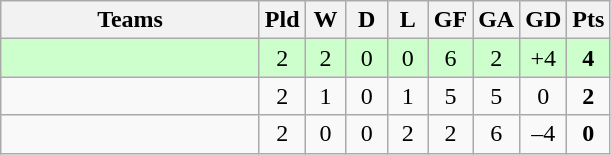<table class="wikitable" style="text-align: center;">
<tr>
<th width=165>Teams</th>
<th width=20>Pld</th>
<th width=20>W</th>
<th width=20>D</th>
<th width=20>L</th>
<th width=20>GF</th>
<th width=20>GA</th>
<th width=20>GD</th>
<th width=20>Pts</th>
</tr>
<tr align=center style="background:#ccffcc;">
<td style="text-align:left;"></td>
<td>2</td>
<td>2</td>
<td>0</td>
<td>0</td>
<td>6</td>
<td>2</td>
<td>+4</td>
<td><strong>4</strong></td>
</tr>
<tr align=center>
<td style="text-align:left;"></td>
<td>2</td>
<td>1</td>
<td>0</td>
<td>1</td>
<td>5</td>
<td>5</td>
<td>0</td>
<td><strong>2</strong></td>
</tr>
<tr align=center>
<td style="text-align:left;"></td>
<td>2</td>
<td>0</td>
<td>0</td>
<td>2</td>
<td>2</td>
<td>6</td>
<td>–4</td>
<td><strong>0</strong></td>
</tr>
</table>
